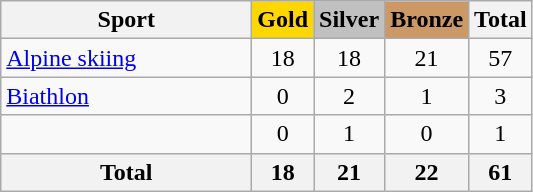<table class="wikitable sortable plainrowheaders" border="1" style="text-align:center;">
<tr>
<th scope="col" style="width:10em;">Sport</th>
<th scope="col" style="background-color:gold; font-weight:bold;">Gold</th>
<th scope="col" style="background-color:silver; font-weight:bold;">Silver</th>
<th scope="col" style="background-color:#cc9966; font-weight:bold;">Bronze</th>
<th scope="col">Total</th>
</tr>
<tr>
<td align=left> <a href='#'>Alpine skiing</a></td>
<td>18</td>
<td>18</td>
<td>21</td>
<td>57</td>
</tr>
<tr>
<td align=left> <a href='#'>Biathlon</a></td>
<td>0</td>
<td>2</td>
<td>1</td>
<td>3</td>
</tr>
<tr>
<td align=left></td>
<td>0</td>
<td>1</td>
<td>0</td>
<td>1</td>
</tr>
<tr align=center>
<th>Total</th>
<th>18</th>
<th>21</th>
<th>22</th>
<th>61</th>
</tr>
</table>
